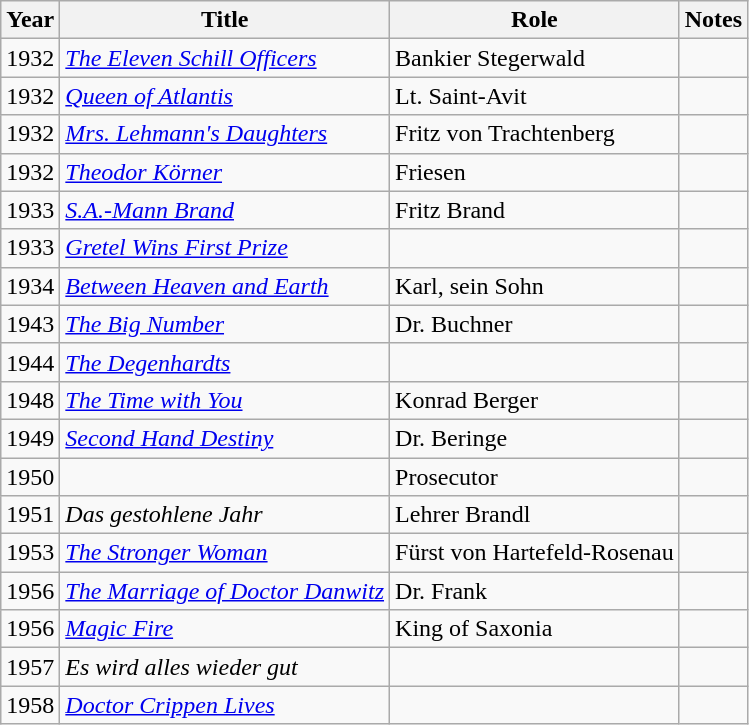<table class="wikitable">
<tr>
<th>Year</th>
<th>Title</th>
<th>Role</th>
<th>Notes</th>
</tr>
<tr>
<td>1932</td>
<td><em><a href='#'>The Eleven Schill Officers</a></em></td>
<td>Bankier Stegerwald</td>
<td></td>
</tr>
<tr>
<td>1932</td>
<td><em><a href='#'>Queen of Atlantis</a></em></td>
<td>Lt. Saint-Avit</td>
<td></td>
</tr>
<tr>
<td>1932</td>
<td><em><a href='#'>Mrs. Lehmann's Daughters</a></em></td>
<td>Fritz von Trachtenberg</td>
<td></td>
</tr>
<tr>
<td>1932</td>
<td><em><a href='#'>Theodor Körner</a></em></td>
<td>Friesen</td>
<td></td>
</tr>
<tr>
<td>1933</td>
<td><em><a href='#'>S.A.-Mann Brand</a></em></td>
<td>Fritz Brand</td>
<td></td>
</tr>
<tr>
<td>1933</td>
<td><em><a href='#'>Gretel Wins First Prize</a></em></td>
<td></td>
<td></td>
</tr>
<tr>
<td>1934</td>
<td><em><a href='#'>Between Heaven and Earth</a></em></td>
<td>Karl, sein Sohn</td>
<td></td>
</tr>
<tr>
<td>1943</td>
<td><em><a href='#'>The Big Number</a></em></td>
<td>Dr. Buchner</td>
<td></td>
</tr>
<tr>
<td>1944</td>
<td><em><a href='#'>The Degenhardts</a></em></td>
<td></td>
<td></td>
</tr>
<tr>
<td>1948</td>
<td><em><a href='#'>The Time with You</a></em></td>
<td>Konrad Berger</td>
<td></td>
</tr>
<tr>
<td>1949</td>
<td><em><a href='#'>Second Hand Destiny</a></em></td>
<td>Dr. Beringe</td>
<td></td>
</tr>
<tr>
<td>1950</td>
<td><em></em></td>
<td>Prosecutor</td>
<td></td>
</tr>
<tr>
<td>1951</td>
<td><em>Das gestohlene Jahr</em></td>
<td>Lehrer Brandl</td>
<td></td>
</tr>
<tr>
<td>1953</td>
<td><em><a href='#'>The Stronger Woman</a></em></td>
<td>Fürst von Hartefeld-Rosenau</td>
<td></td>
</tr>
<tr>
<td>1956</td>
<td><em><a href='#'>The Marriage of Doctor Danwitz</a></em></td>
<td>Dr. Frank</td>
<td></td>
</tr>
<tr>
<td>1956</td>
<td><em><a href='#'>Magic Fire</a></em></td>
<td>King of Saxonia</td>
<td></td>
</tr>
<tr>
<td>1957</td>
<td><em>Es wird alles wieder gut</em></td>
<td></td>
<td></td>
</tr>
<tr>
<td>1958</td>
<td><em><a href='#'>Doctor Crippen Lives</a></em></td>
<td></td>
<td></td>
</tr>
</table>
